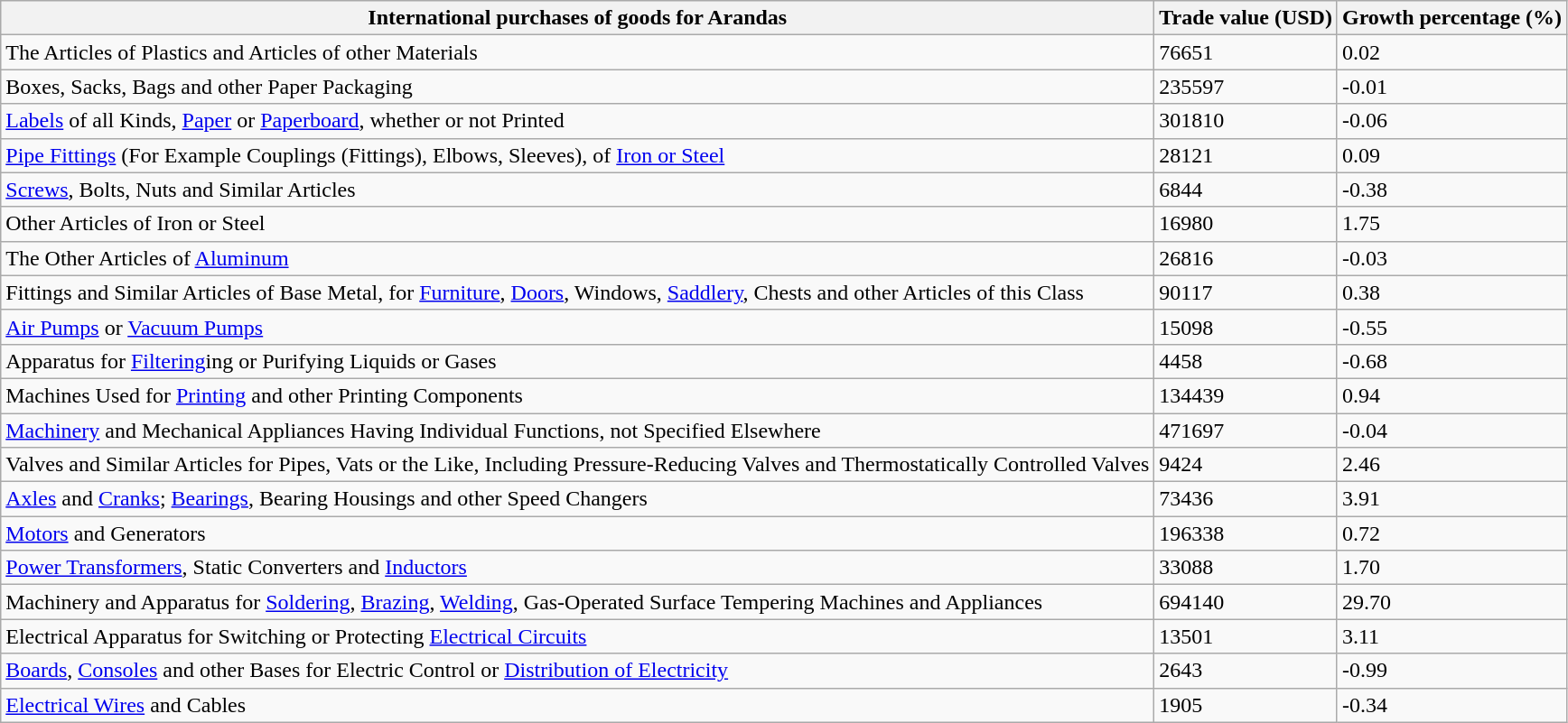<table class="wikitable sortable">
<tr>
<th>International purchases of goods for Arandas</th>
<th>Trade value (USD)</th>
<th>Growth percentage (%)</th>
</tr>
<tr>
<td>The Articles of Plastics and Articles of other Materials</td>
<td>76651</td>
<td>0.02</td>
</tr>
<tr>
<td>Boxes, Sacks, Bags and other Paper Packaging</td>
<td>235597</td>
<td>-0.01</td>
</tr>
<tr>
<td><a href='#'>Labels</a> of all Kinds, <a href='#'>Paper</a> or <a href='#'>Paperboard</a>, whether or not Printed</td>
<td>301810</td>
<td>-0.06</td>
</tr>
<tr>
<td><a href='#'>Pipe Fittings</a> (For Example Couplings (Fittings), Elbows, Sleeves), of <a href='#'>Iron or Steel</a></td>
<td>28121</td>
<td>0.09</td>
</tr>
<tr>
<td><a href='#'>Screws</a>, Bolts, Nuts and Similar Articles</td>
<td>6844</td>
<td>-0.38</td>
</tr>
<tr>
<td>Other Articles of Iron or Steel</td>
<td>16980</td>
<td>1.75</td>
</tr>
<tr>
<td>The Other Articles of <a href='#'>Aluminum</a></td>
<td>26816</td>
<td>-0.03</td>
</tr>
<tr>
<td>Fittings and Similar Articles of Base Metal, for <a href='#'>Furniture</a>, <a href='#'>Doors</a>, Windows, <a href='#'>Saddlery</a>, Chests and other Articles of this Class</td>
<td>90117</td>
<td>0.38</td>
</tr>
<tr>
<td><a href='#'>Air Pumps</a> or <a href='#'>Vacuum Pumps</a></td>
<td>15098</td>
<td>-0.55</td>
</tr>
<tr>
<td>Apparatus for <a href='#'>Filtering</a>ing or Purifying Liquids or Gases</td>
<td>4458</td>
<td>-0.68</td>
</tr>
<tr>
<td>Machines Used for <a href='#'>Printing</a> and other Printing Components</td>
<td>134439</td>
<td>0.94</td>
</tr>
<tr>
<td><a href='#'>Machinery</a> and Mechanical Appliances Having Individual Functions, not Specified Elsewhere</td>
<td>471697</td>
<td>-0.04</td>
</tr>
<tr>
<td>Valves and Similar Articles for Pipes, Vats or the Like, Including Pressure-Reducing Valves and Thermostatically Controlled Valves</td>
<td>9424</td>
<td>2.46</td>
</tr>
<tr>
<td><a href='#'>Axles</a> and <a href='#'>Cranks</a>; <a href='#'>Bearings</a>, Bearing Housings and other Speed Changers</td>
<td>73436</td>
<td>3.91</td>
</tr>
<tr>
<td><a href='#'>Motors</a> and Generators</td>
<td>196338</td>
<td>0.72</td>
</tr>
<tr>
<td><a href='#'>Power Transformers</a>, Static Converters and <a href='#'>Inductors</a></td>
<td>33088</td>
<td>1.70</td>
</tr>
<tr>
<td>Machinery and Apparatus for <a href='#'>Soldering</a>, <a href='#'>Brazing</a>, <a href='#'>Welding</a>, Gas-Operated Surface Tempering Machines and Appliances</td>
<td>694140</td>
<td>29.70</td>
</tr>
<tr>
<td>Electrical Apparatus for Switching or Protecting <a href='#'>Electrical Circuits</a></td>
<td>13501</td>
<td>3.11</td>
</tr>
<tr>
<td><a href='#'>Boards</a>, <a href='#'>Consoles</a> and other Bases for Electric Control or <a href='#'>Distribution of Electricity</a></td>
<td>2643</td>
<td>-0.99</td>
</tr>
<tr>
<td><a href='#'>Electrical Wires</a> and Cables</td>
<td>1905</td>
<td>-0.34</td>
</tr>
</table>
